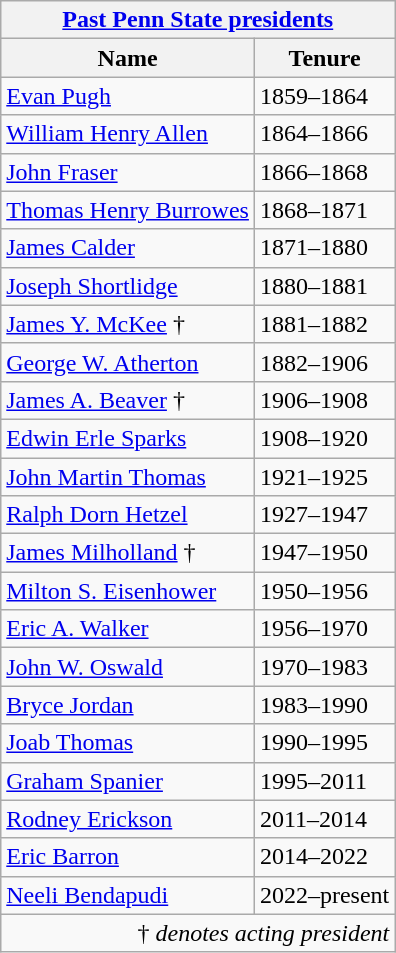<table class="wikitable floatright">
<tr>
<th colspan=2><a href='#'>Past Penn State presidents</a></th>
</tr>
<tr>
<th>Name</th>
<th>Tenure</th>
</tr>
<tr>
<td><a href='#'>Evan Pugh</a></td>
<td>1859–1864</td>
</tr>
<tr>
<td><a href='#'>William Henry Allen</a></td>
<td>1864–1866</td>
</tr>
<tr>
<td><a href='#'>John Fraser</a></td>
<td>1866–1868</td>
</tr>
<tr>
<td><a href='#'>Thomas Henry Burrowes</a></td>
<td>1868–1871</td>
</tr>
<tr>
<td><a href='#'>James Calder</a></td>
<td>1871–1880</td>
</tr>
<tr>
<td><a href='#'>Joseph Shortlidge</a></td>
<td>1880–1881</td>
</tr>
<tr>
<td><a href='#'>James Y. McKee</a> †</td>
<td>1881–1882</td>
</tr>
<tr>
<td><a href='#'>George W. Atherton</a></td>
<td>1882–1906</td>
</tr>
<tr>
<td><a href='#'>James A. Beaver</a> †</td>
<td>1906–1908</td>
</tr>
<tr>
<td><a href='#'>Edwin Erle Sparks</a></td>
<td>1908–1920</td>
</tr>
<tr>
<td><a href='#'>John Martin Thomas</a></td>
<td>1921–1925</td>
</tr>
<tr>
<td><a href='#'>Ralph Dorn Hetzel</a></td>
<td>1927–1947</td>
</tr>
<tr>
<td><a href='#'>James Milholland</a> †</td>
<td>1947–1950</td>
</tr>
<tr>
<td><a href='#'>Milton S. Eisenhower</a></td>
<td>1950–1956</td>
</tr>
<tr>
<td><a href='#'>Eric A. Walker</a></td>
<td>1956–1970</td>
</tr>
<tr>
<td><a href='#'>John W. Oswald</a></td>
<td>1970–1983</td>
</tr>
<tr>
<td><a href='#'>Bryce Jordan</a></td>
<td>1983–1990</td>
</tr>
<tr>
<td><a href='#'>Joab Thomas</a></td>
<td>1990–1995</td>
</tr>
<tr>
<td><a href='#'>Graham Spanier</a></td>
<td>1995–2011</td>
</tr>
<tr>
<td><a href='#'>Rodney Erickson</a></td>
<td>2011–2014</td>
</tr>
<tr>
<td><a href='#'>Eric Barron</a></td>
<td>2014–2022</td>
</tr>
<tr>
<td><a href='#'>Neeli Bendapudi</a></td>
<td>2022–present</td>
</tr>
<tr>
<td colspan="2" align="right">† <em>denotes acting president</em></td>
</tr>
</table>
